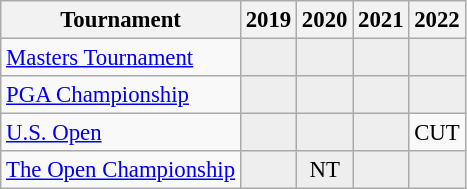<table class="wikitable" style="font-size:95%;text-align:center;">
<tr>
<th>Tournament</th>
<th>2019</th>
<th>2020</th>
<th>2021</th>
<th>2022</th>
</tr>
<tr>
<td align=left><a href='#'>Masters Tournament</a></td>
<td style="background:#eeeeee;"></td>
<td style="background:#eeeeee;"></td>
<td style="background:#eeeeee;"></td>
<td style="background:#eeeeee;"></td>
</tr>
<tr>
<td align=left><a href='#'>PGA Championship</a></td>
<td style="background:#eeeeee;"></td>
<td style="background:#eeeeee;"></td>
<td style="background:#eeeeee;"></td>
<td style="background:#eeeeee;"></td>
</tr>
<tr>
<td align=left><a href='#'>U.S. Open</a></td>
<td style="background:#eeeeee;"></td>
<td style="background:#eeeeee;"></td>
<td style="background:#eeeeee;"></td>
<td>CUT</td>
</tr>
<tr>
<td align=left><a href='#'>The Open Championship</a></td>
<td style="background:#eeeeee;"></td>
<td style="background:#eeeeee;">NT</td>
<td style="background:#eeeeee;"></td>
<td style="background:#eeeeee;"></td>
</tr>
</table>
